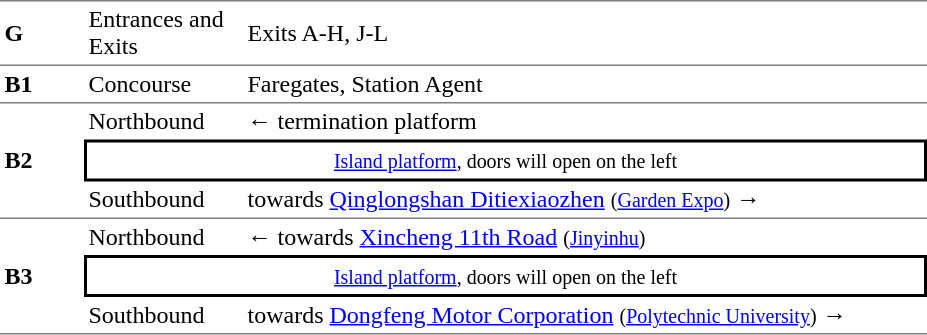<table table border=0 cellspacing=0 cellpadding=3>
<tr>
<td style="border-top:solid 1px gray;border-bottom:solid 1px gray;" width=50><strong>G</strong></td>
<td style="border-top:solid 1px gray;border-bottom:solid 1px gray;" width=100>Entrances and Exits</td>
<td style="border-top:solid 1px gray;border-bottom:solid 1px gray;" width=450>Exits A-H, J-L</td>
</tr>
<tr>
<td style="border-top:solid 0px gray;border-bottom:solid 1px gray;" width=50><strong>B1</strong></td>
<td style="border-top:solid 0px gray;border-bottom:solid 1px gray;" width=100>Concourse</td>
<td style="border-top:solid 0px gray;border-bottom:solid 1px gray;" width=450>Faregates, Station Agent</td>
</tr>
<tr>
<td style="border-bottom:solid 1px gray;" rowspan=3><strong>B2</strong></td>
<td>Northbound</td>
<td>←  termination platform</td>
</tr>
<tr>
<td style="border-right:solid 2px black;border-left:solid 2px black;border-top:solid 2px black;border-bottom:solid 2px black;text-align:center;" colspan=2><small><a href='#'>Island platform</a>, doors will open on the left</small></td>
</tr>
<tr>
<td style="border-bottom:solid 1px gray;">Southbound</td>
<td style="border-bottom:solid 1px gray;"> towards <a href='#'>Qinglongshan Ditiexiaozhen</a> <small>(<a href='#'>Garden Expo</a>)</small> →</td>
</tr>
<tr>
<td style="border-bottom:solid 1px gray;" rowspan=3><strong>B3</strong></td>
<td>Northbound</td>
<td>←  towards <a href='#'>Xincheng 11th Road</a> <small>(<a href='#'>Jinyinhu</a>)</small></td>
</tr>
<tr>
<td style="border-right:solid 2px black;border-left:solid 2px black;border-top:solid 2px black;border-bottom:solid 2px black;text-align:center;" colspan=2><small><a href='#'>Island platform</a>, doors will open on the left</small></td>
</tr>
<tr>
<td style="border-bottom:solid 1px gray;">Southbound</td>
<td style="border-bottom:solid 1px gray;"> towards <a href='#'>Dongfeng Motor Corporation</a> <small>(<a href='#'>Polytechnic University</a>)</small> →</td>
</tr>
</table>
